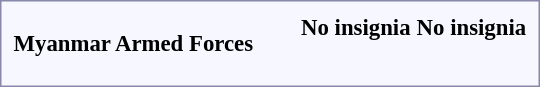<table style="border:1px solid #8888aa; background-color:#f7f8ff; padding:5px; font-size:95%; margin: 0px 12px 12px 0px; text-align:center;">
<tr>
<td rowspan=2><strong> Myanmar Armed Forces</strong></td>
<td colspan=6></td>
<td colspan=2></td>
<td colspan=2></td>
<td colspan=12></td>
<td colspan=4></td>
<td colspan=2></td>
<td colspan=6 rowspan=2></td>
<td colspan=1><strong>No insignia</strong></td>
<td colspan=1><strong>No insignia</strong></td>
</tr>
<tr>
<td colspan=6><br></td>
<td colspan=2><br></td>
<td colspan=2><br></td>
<td colspan=12><br></td>
<td colspan=4><br></td>
<td colspan=2><br></td>
<td colspan=1><br></td>
<td colspan=1><br></td>
</tr>
</table>
